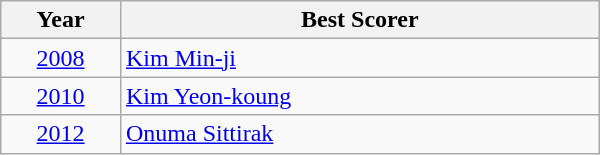<table class="wikitable" style="width: 400px;">
<tr>
<th style="width: 20%;">Year</th>
<th style="width: 80%;">Best Scorer</th>
</tr>
<tr>
<td align=center><a href='#'>2008</a></td>
<td> <a href='#'>Kim Min-ji</a></td>
</tr>
<tr>
<td align=center><a href='#'>2010</a></td>
<td> <a href='#'>Kim Yeon-koung</a></td>
</tr>
<tr>
<td align=center><a href='#'>2012</a></td>
<td> <a href='#'>Onuma Sittirak</a></td>
</tr>
</table>
